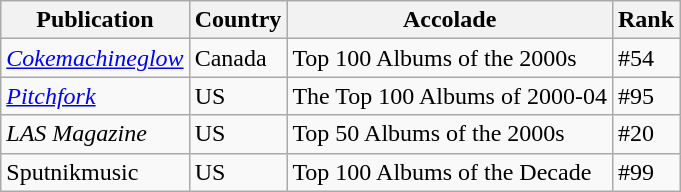<table class="wikitable">
<tr>
<th>Publication</th>
<th>Country</th>
<th>Accolade</th>
<th>Rank</th>
</tr>
<tr>
<td><em><a href='#'>Cokemachineglow</a></em></td>
<td>Canada</td>
<td>Top 100 Albums of the 2000s</td>
<td>#54</td>
</tr>
<tr>
<td><a href='#'><em>Pitchfork</em></a></td>
<td>US</td>
<td>The Top 100 Albums of 2000-04</td>
<td>#95</td>
</tr>
<tr>
<td><em>LAS Magazine</em></td>
<td>US</td>
<td>Top 50 Albums of the 2000s</td>
<td>#20</td>
</tr>
<tr>
<td>Sputnikmusic</td>
<td>US</td>
<td>Top 100 Albums of the Decade</td>
<td>#99</td>
</tr>
</table>
